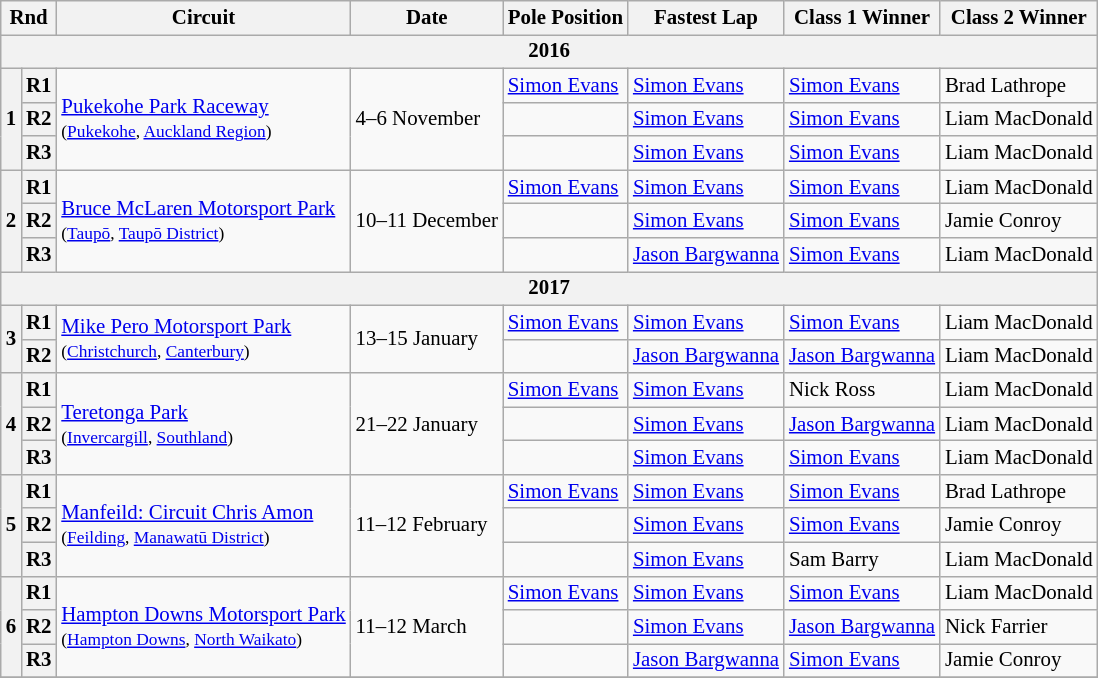<table class="wikitable" style="font-size: 87%">
<tr>
<th colspan=2>Rnd</th>
<th>Circuit</th>
<th>Date</th>
<th>Pole Position</th>
<th>Fastest Lap</th>
<th>Class 1 Winner</th>
<th>Class 2 Winner</th>
</tr>
<tr>
<th align="center" colspan="9">2016</th>
</tr>
<tr>
<th rowspan=3>1</th>
<th>R1</th>
<td rowspan=3><a href='#'>Pukekohe Park Raceway</a><br><small>(<a href='#'>Pukekohe</a>, <a href='#'>Auckland Region</a>)</small></td>
<td rowspan=3>4–6 November</td>
<td> <a href='#'>Simon Evans</a></td>
<td> <a href='#'>Simon Evans</a></td>
<td> <a href='#'>Simon Evans</a></td>
<td> Brad Lathrope</td>
</tr>
<tr>
<th>R2</th>
<td></td>
<td> <a href='#'>Simon Evans</a></td>
<td> <a href='#'>Simon Evans</a></td>
<td> Liam MacDonald</td>
</tr>
<tr>
<th>R3</th>
<td></td>
<td> <a href='#'>Simon Evans</a></td>
<td> <a href='#'>Simon Evans</a></td>
<td> Liam MacDonald</td>
</tr>
<tr>
<th rowspan=3>2</th>
<th>R1</th>
<td rowspan=3><a href='#'>Bruce McLaren Motorsport Park</a><br><small>(<a href='#'>Taupō</a>, <a href='#'>Taupō District</a>)</small></td>
<td rowspan=3>10–11 December</td>
<td> <a href='#'>Simon Evans</a></td>
<td> <a href='#'>Simon Evans</a></td>
<td> <a href='#'>Simon Evans</a></td>
<td> Liam MacDonald</td>
</tr>
<tr>
<th>R2</th>
<td></td>
<td> <a href='#'>Simon Evans</a></td>
<td> <a href='#'>Simon Evans</a></td>
<td> Jamie Conroy</td>
</tr>
<tr>
<th>R3</th>
<td></td>
<td> <a href='#'>Jason Bargwanna</a></td>
<td> <a href='#'>Simon Evans</a></td>
<td> Liam MacDonald</td>
</tr>
<tr>
<th align="center" colspan="9">2017</th>
</tr>
<tr>
<th rowspan=2>3</th>
<th>R1</th>
<td rowspan=2><a href='#'>Mike Pero Motorsport Park</a><br><small>(<a href='#'>Christchurch</a>, <a href='#'>Canterbury</a>)</small></td>
<td rowspan=2>13–15 January</td>
<td> <a href='#'>Simon Evans</a></td>
<td> <a href='#'>Simon Evans</a></td>
<td> <a href='#'>Simon Evans</a></td>
<td> Liam MacDonald</td>
</tr>
<tr>
<th>R2</th>
<td></td>
<td> <a href='#'>Jason Bargwanna</a></td>
<td> <a href='#'>Jason Bargwanna</a></td>
<td> Liam MacDonald</td>
</tr>
<tr>
<th rowspan=3>4</th>
<th>R1</th>
<td rowspan=3><a href='#'>Teretonga Park</a><br><small>(<a href='#'>Invercargill</a>, <a href='#'>Southland</a>)</small></td>
<td rowspan=3>21–22 January</td>
<td> <a href='#'>Simon Evans</a></td>
<td> <a href='#'>Simon Evans</a></td>
<td> Nick Ross</td>
<td> Liam MacDonald</td>
</tr>
<tr>
<th>R2</th>
<td></td>
<td> <a href='#'>Simon Evans</a></td>
<td> <a href='#'>Jason Bargwanna</a></td>
<td> Liam MacDonald</td>
</tr>
<tr>
<th>R3</th>
<td></td>
<td> <a href='#'>Simon Evans</a></td>
<td> <a href='#'>Simon Evans</a></td>
<td> Liam MacDonald</td>
</tr>
<tr>
<th rowspan=3>5</th>
<th>R1</th>
<td rowspan=3><a href='#'>Manfeild: Circuit Chris Amon</a><br><small>(<a href='#'>Feilding</a>, <a href='#'>Manawatū District</a>)</small></td>
<td rowspan=3>11–12 February</td>
<td> <a href='#'>Simon Evans</a></td>
<td> <a href='#'>Simon Evans</a></td>
<td> <a href='#'>Simon Evans</a></td>
<td> Brad Lathrope</td>
</tr>
<tr>
<th>R2</th>
<td></td>
<td> <a href='#'>Simon Evans</a></td>
<td> <a href='#'>Simon Evans</a></td>
<td> Jamie Conroy</td>
</tr>
<tr>
<th>R3</th>
<td></td>
<td> <a href='#'>Simon Evans</a></td>
<td> Sam Barry</td>
<td> Liam MacDonald</td>
</tr>
<tr>
<th rowspan=3>6</th>
<th>R1</th>
<td rowspan=3><a href='#'>Hampton Downs Motorsport Park</a><br><small>(<a href='#'>Hampton Downs</a>, <a href='#'>North Waikato</a>)</small></td>
<td rowspan=3>11–12 March</td>
<td> <a href='#'>Simon Evans</a></td>
<td> <a href='#'>Simon Evans</a></td>
<td> <a href='#'>Simon Evans</a></td>
<td> Liam MacDonald</td>
</tr>
<tr>
<th>R2</th>
<td></td>
<td> <a href='#'>Simon Evans</a></td>
<td> <a href='#'>Jason Bargwanna</a></td>
<td> Nick Farrier</td>
</tr>
<tr>
<th>R3</th>
<td></td>
<td> <a href='#'>Jason Bargwanna</a></td>
<td> <a href='#'>Simon Evans</a></td>
<td> Jamie Conroy</td>
</tr>
<tr>
</tr>
</table>
